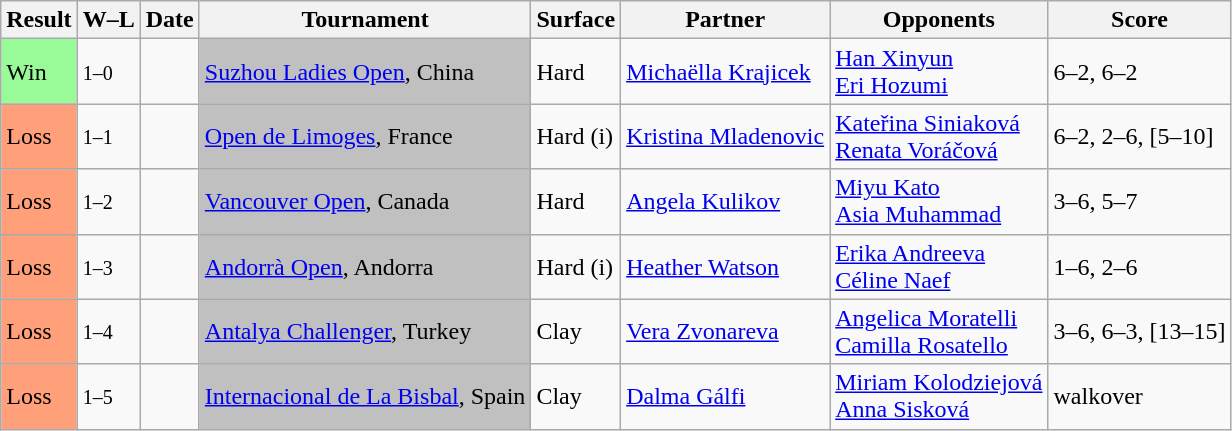<table class="sortable wikitable">
<tr>
<th>Result</th>
<th class="unsortable">W–L</th>
<th>Date</th>
<th>Tournament</th>
<th>Surface</th>
<th>Partner</th>
<th>Opponents</th>
<th class="unsortable">Score</th>
</tr>
<tr>
<td style="background:#98fb98;">Win</td>
<td><small>1–0</small></td>
<td><a href='#'></a></td>
<td style="background:silver;"><a href='#'>Suzhou Ladies Open</a>, China</td>
<td>Hard</td>
<td> <a href='#'>Michaëlla Krajicek</a></td>
<td> <a href='#'>Han Xinyun</a> <br>  <a href='#'>Eri Hozumi</a></td>
<td>6–2, 6–2</td>
</tr>
<tr>
<td style="background:#ffa07a;">Loss</td>
<td><small>1–1</small></td>
<td><a href='#'></a></td>
<td style="background:silver;"><a href='#'>Open de Limoges</a>, France</td>
<td>Hard (i)</td>
<td> <a href='#'>Kristina Mladenovic</a></td>
<td> <a href='#'>Kateřina Siniaková</a> <br>  <a href='#'>Renata Voráčová</a></td>
<td>6–2, 2–6, [5–10]</td>
</tr>
<tr>
<td style="background:#ffa07a;">Loss</td>
<td><small>1–2</small></td>
<td><a href='#'></a></td>
<td style="background:silver;"><a href='#'>Vancouver Open</a>, Canada</td>
<td>Hard</td>
<td> <a href='#'>Angela Kulikov</a></td>
<td> <a href='#'>Miyu Kato</a> <br>  <a href='#'>Asia Muhammad</a></td>
<td>3–6, 5–7</td>
</tr>
<tr>
<td style="background:#ffa07a;">Loss</td>
<td><small>1–3</small></td>
<td><a href='#'></a></td>
<td style="background:silver;"><a href='#'>Andorrà Open</a>, Andorra</td>
<td>Hard (i)</td>
<td> <a href='#'>Heather Watson</a></td>
<td> <a href='#'>Erika Andreeva</a> <br>  <a href='#'>Céline Naef</a></td>
<td>1–6, 2–6</td>
</tr>
<tr>
<td style="background:#ffa07a;">Loss</td>
<td><small>1–4</small></td>
<td><a href='#'></a></td>
<td bgcolor=silver><a href='#'>Antalya Challenger</a>, Turkey</td>
<td>Clay</td>
<td> <a href='#'>Vera Zvonareva</a></td>
<td> <a href='#'>Angelica Moratelli</a> <br>  <a href='#'>Camilla Rosatello</a></td>
<td>3–6, 6–3, [13–15]</td>
</tr>
<tr>
<td style="background:#ffa07a;">Loss</td>
<td><small>1–5</small></td>
<td><a href='#'></a></td>
<td bgcolor=silver><a href='#'>Internacional de La Bisbal</a>, Spain</td>
<td>Clay</td>
<td> <a href='#'>Dalma Gálfi</a></td>
<td> <a href='#'>Miriam Kolodziejová</a> <br>  <a href='#'>Anna Sisková</a></td>
<td>walkover</td>
</tr>
</table>
